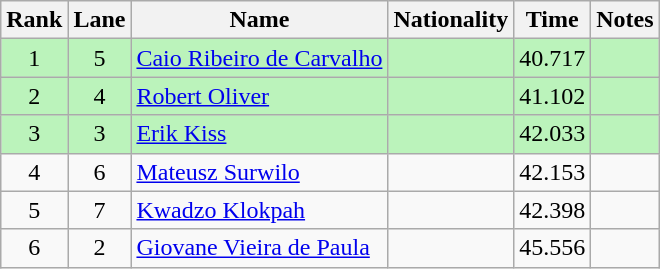<table class="wikitable" style="text-align:center;">
<tr>
<th>Rank</th>
<th>Lane</th>
<th>Name</th>
<th>Nationality</th>
<th>Time</th>
<th>Notes</th>
</tr>
<tr bgcolor=bbf3bb>
<td>1</td>
<td>5</td>
<td align=left><a href='#'>Caio Ribeiro de Carvalho</a></td>
<td align=left></td>
<td>40.717</td>
<td></td>
</tr>
<tr bgcolor=bbf3bb>
<td>2</td>
<td>4</td>
<td align=left><a href='#'>Robert Oliver</a></td>
<td align=left></td>
<td>41.102</td>
<td></td>
</tr>
<tr bgcolor=bbf3bb>
<td>3</td>
<td>3</td>
<td align=left><a href='#'>Erik Kiss</a></td>
<td align=left></td>
<td>42.033</td>
<td></td>
</tr>
<tr>
<td>4</td>
<td>6</td>
<td align=left><a href='#'>Mateusz Surwilo</a></td>
<td align=left></td>
<td>42.153</td>
<td></td>
</tr>
<tr>
<td>5</td>
<td>7</td>
<td align=left><a href='#'>Kwadzo Klokpah</a></td>
<td align=left></td>
<td>42.398</td>
<td></td>
</tr>
<tr>
<td>6</td>
<td>2</td>
<td align=left><a href='#'>Giovane Vieira de Paula</a></td>
<td align=left></td>
<td>45.556</td>
<td></td>
</tr>
</table>
